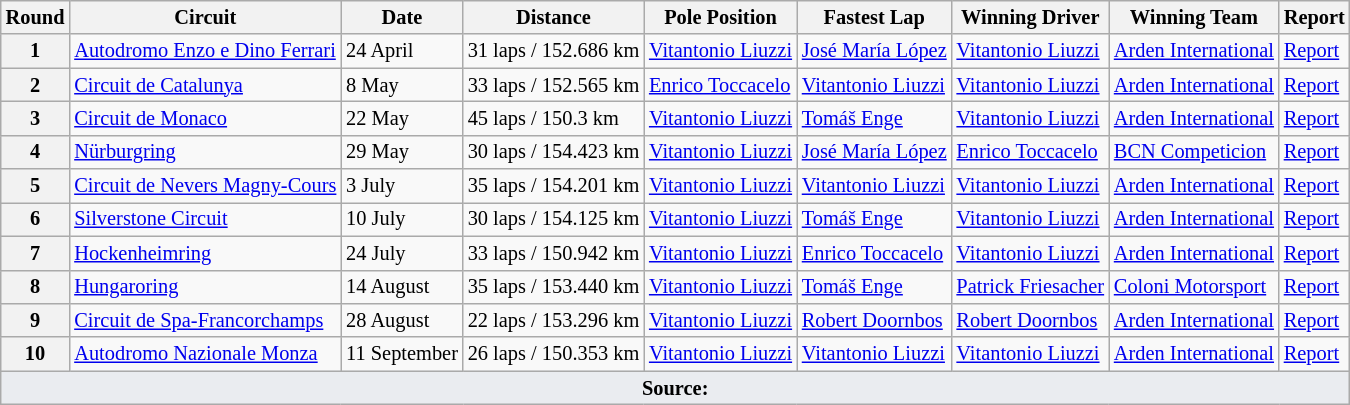<table class="wikitable" style="font-size:85%">
<tr>
<th>Round </th>
<th>Circuit</th>
<th>Date</th>
<th>Distance</th>
<th>Pole Position</th>
<th>Fastest Lap</th>
<th>Winning Driver</th>
<th>Winning Team</th>
<th>Report</th>
</tr>
<tr>
<th>1</th>
<td> <a href='#'>Autodromo Enzo e Dino Ferrari</a></td>
<td>24 April</td>
<td nowrap>31 laps / 152.686 km</td>
<td nowrap> <a href='#'>Vitantonio Liuzzi</a></td>
<td nowrap> <a href='#'>José María López</a></td>
<td nowrap> <a href='#'>Vitantonio Liuzzi</a></td>
<td nowrap> <a href='#'>Arden International</a></td>
<td><a href='#'>Report</a></td>
</tr>
<tr>
<th>2</th>
<td> <a href='#'>Circuit de Catalunya</a></td>
<td>8 May</td>
<td>33 laps / 152.565 km</td>
<td nowrap> <a href='#'>Enrico Toccacelo</a></td>
<td nowrap> <a href='#'>Vitantonio Liuzzi</a></td>
<td> <a href='#'>Vitantonio Liuzzi</a></td>
<td> <a href='#'>Arden International</a></td>
<td><a href='#'>Report</a></td>
</tr>
<tr>
<th>3</th>
<td> <a href='#'>Circuit de Monaco</a></td>
<td>22 May</td>
<td>45 laps / 150.3 km</td>
<td> <a href='#'>Vitantonio Liuzzi</a></td>
<td> <a href='#'>Tomáš Enge</a></td>
<td> <a href='#'>Vitantonio Liuzzi</a></td>
<td> <a href='#'>Arden International</a></td>
<td><a href='#'>Report</a></td>
</tr>
<tr>
<th>4</th>
<td> <a href='#'>Nürburgring</a></td>
<td>29 May</td>
<td>30 laps / 154.423 km</td>
<td> <a href='#'>Vitantonio Liuzzi</a></td>
<td> <a href='#'>José María López</a></td>
<td nowrap> <a href='#'>Enrico Toccacelo</a></td>
<td> <a href='#'>BCN Competicion</a></td>
<td><a href='#'>Report</a></td>
</tr>
<tr>
<th>5</th>
<td nowrap> <a href='#'>Circuit de Nevers Magny-Cours</a></td>
<td>3 July</td>
<td>35 laps / 154.201 km</td>
<td> <a href='#'>Vitantonio Liuzzi</a></td>
<td> <a href='#'>Vitantonio Liuzzi</a></td>
<td> <a href='#'>Vitantonio Liuzzi</a></td>
<td> <a href='#'>Arden International</a></td>
<td><a href='#'>Report</a></td>
</tr>
<tr>
<th>6</th>
<td> <a href='#'>Silverstone Circuit</a></td>
<td>10 July</td>
<td>30 laps / 154.125 km</td>
<td> <a href='#'>Vitantonio Liuzzi</a></td>
<td> <a href='#'>Tomáš Enge</a></td>
<td> <a href='#'>Vitantonio Liuzzi</a></td>
<td> <a href='#'>Arden International</a></td>
<td><a href='#'>Report</a></td>
</tr>
<tr>
<th>7</th>
<td> <a href='#'>Hockenheimring</a></td>
<td>24 July</td>
<td>33 laps / 150.942 km</td>
<td> <a href='#'>Vitantonio Liuzzi</a></td>
<td> <a href='#'>Enrico Toccacelo</a></td>
<td> <a href='#'>Vitantonio Liuzzi</a></td>
<td> <a href='#'>Arden International</a></td>
<td><a href='#'>Report</a></td>
</tr>
<tr>
<th>8</th>
<td> <a href='#'>Hungaroring</a></td>
<td>14 August</td>
<td>35 laps / 153.440 km</td>
<td> <a href='#'>Vitantonio Liuzzi</a></td>
<td> <a href='#'>Tomáš Enge</a></td>
<td nowrap> <a href='#'>Patrick Friesacher</a></td>
<td> <a href='#'>Coloni Motorsport</a></td>
<td><a href='#'>Report</a></td>
</tr>
<tr>
<th>9</th>
<td> <a href='#'>Circuit de Spa-Francorchamps</a></td>
<td>28 August</td>
<td>22 laps / 153.296 km</td>
<td> <a href='#'>Vitantonio Liuzzi</a></td>
<td> <a href='#'>Robert Doornbos</a></td>
<td> <a href='#'>Robert Doornbos</a></td>
<td> <a href='#'>Arden International</a></td>
<td><a href='#'>Report</a></td>
</tr>
<tr>
<th>10</th>
<td> <a href='#'>Autodromo Nazionale Monza</a></td>
<td nowrap>11 September</td>
<td>26 laps / 150.353 km</td>
<td> <a href='#'>Vitantonio Liuzzi</a></td>
<td> <a href='#'>Vitantonio Liuzzi</a></td>
<td> <a href='#'>Vitantonio Liuzzi</a></td>
<td> <a href='#'>Arden International</a></td>
<td><a href='#'>Report</a></td>
</tr>
<tr class="sortbottom">
<td colspan="9" style="background-color:#EAECF0;text-align:center"><strong>Source:</strong></td>
</tr>
</table>
